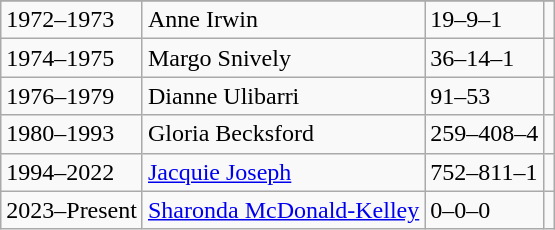<table class="wikitable">
<tr style="text-align:center;">
</tr>
<tr>
<td>1972–1973</td>
<td>Anne Irwin</td>
<td>19–9–1</td>
<td></td>
</tr>
<tr>
<td>1974–1975</td>
<td>Margo Snively</td>
<td>36–14–1</td>
<td></td>
</tr>
<tr>
<td>1976–1979</td>
<td>Dianne Ulibarri</td>
<td>91–53</td>
<td></td>
</tr>
<tr>
<td>1980–1993</td>
<td>Gloria Becksford</td>
<td>259–408–4</td>
<td></td>
</tr>
<tr>
<td>1994–2022</td>
<td><a href='#'>Jacquie Joseph</a></td>
<td>752–811–1</td>
<td></td>
</tr>
<tr>
<td>2023–Present</td>
<td><a href='#'>Sharonda McDonald-Kelley</a></td>
<td>0–0–0</td>
<td></td>
</tr>
</table>
